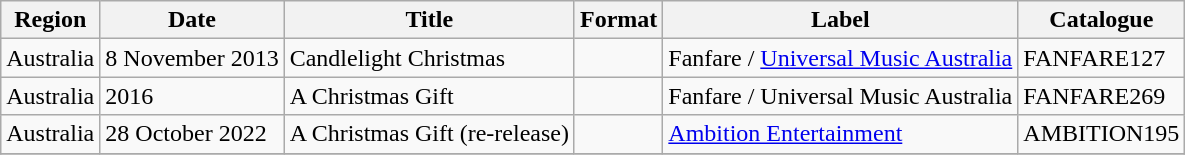<table class="wikitable plainrowheaders">
<tr>
<th scope="col">Region</th>
<th scope="col">Date</th>
<th scope="col">Title</th>
<th scope="col">Format</th>
<th scope="col">Label</th>
<th scope="col">Catalogue</th>
</tr>
<tr>
<td>Australia</td>
<td>8 November 2013</td>
<td>Candlelight Christmas</td>
<td></td>
<td>Fanfare / <a href='#'>Universal Music Australia</a></td>
<td>FANFARE127</td>
</tr>
<tr>
<td>Australia</td>
<td>2016</td>
<td>A Christmas Gift</td>
<td></td>
<td>Fanfare / Universal Music Australia</td>
<td>FANFARE269</td>
</tr>
<tr>
<td>Australia</td>
<td>28 October 2022</td>
<td>A Christmas Gift (re-release)</td>
<td></td>
<td><a href='#'>Ambition Entertainment</a></td>
<td>AMBITION195</td>
</tr>
<tr>
</tr>
</table>
